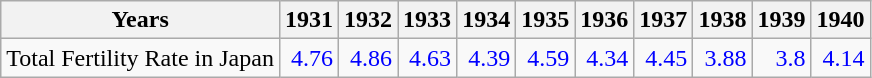<table class="wikitable " style="text-align:right">
<tr>
<th>Years</th>
<th>1931</th>
<th>1932</th>
<th>1933</th>
<th>1934</th>
<th>1935</th>
<th>1936</th>
<th>1937</th>
<th>1938</th>
<th>1939</th>
<th>1940</th>
</tr>
<tr>
<td align="left">Total Fertility Rate in Japan</td>
<td style="text-align:right; color:blue;">4.76</td>
<td style="text-align:right; color:blue;">4.86</td>
<td style="text-align:right; color:blue;">4.63</td>
<td style="text-align:right; color:blue;">4.39</td>
<td style="text-align:right; color:blue;">4.59</td>
<td style="text-align:right; color:blue;">4.34</td>
<td style="text-align:right; color:blue;">4.45</td>
<td style="text-align:right; color:blue;">3.88</td>
<td style="text-align:right; color:blue;">3.8</td>
<td style="text-align:right; color:blue;">4.14</td>
</tr>
</table>
